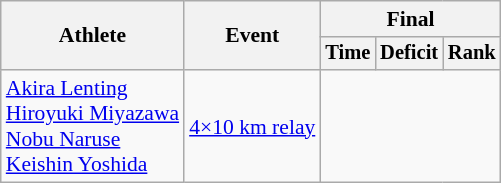<table class="wikitable" style="font-size:90%">
<tr>
<th rowspan=2>Athlete</th>
<th rowspan=2>Event</th>
<th colspan=3>Final</th>
</tr>
<tr style="font-size: 95%">
<th>Time</th>
<th>Deficit</th>
<th>Rank</th>
</tr>
<tr align=center>
<td align=left><a href='#'>Akira Lenting</a><br><a href='#'>Hiroyuki Miyazawa</a><br><a href='#'>Nobu Naruse</a><br><a href='#'>Keishin Yoshida</a></td>
<td align=left><a href='#'>4×10 km relay</a></td>
<td colspan=3></td>
</tr>
</table>
